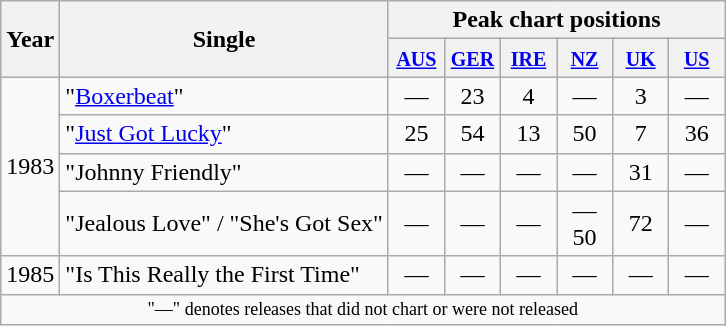<table class="wikitable" style="text-align:center">
<tr>
<th rowspan="2">Year</th>
<th rowspan="2">Single</th>
<th colspan="6">Peak chart positions</th>
</tr>
<tr>
<th width="30"><small><a href='#'>AUS</a></small><br></th>
<th width="30"><small><a href='#'>GER</a></small><br></th>
<th width="30"><small><a href='#'>IRE</a></small><br></th>
<th width="30"><small><a href='#'>NZ</a></small><br></th>
<th width="30"><small><a href='#'>UK</a></small><br></th>
<th width="30"><small><a href='#'>US</a></small><br></th>
</tr>
<tr>
<td rowspan="4">1983</td>
<td align="left">"<a href='#'>Boxerbeat</a>"</td>
<td>—</td>
<td>23</td>
<td>4</td>
<td>—</td>
<td>3</td>
<td>—</td>
</tr>
<tr>
<td align="left">"<a href='#'>Just Got Lucky</a>"</td>
<td>25</td>
<td>54</td>
<td>13</td>
<td>50</td>
<td>7</td>
<td>36</td>
</tr>
<tr>
<td align="left">"Johnny Friendly"</td>
<td>—</td>
<td>—</td>
<td>—</td>
<td>—</td>
<td>31</td>
<td>—</td>
</tr>
<tr>
<td align="left">"Jealous Love" / "She's Got Sex"</td>
<td>—</td>
<td>—</td>
<td>—</td>
<td>—<br>50</td>
<td>72</td>
<td>—</td>
</tr>
<tr>
<td>1985</td>
<td align="left">"Is This Really the First Time"</td>
<td>—</td>
<td>—</td>
<td>—</td>
<td>—</td>
<td>—</td>
<td>—</td>
</tr>
<tr>
<td colspan="8" style="font-size:9pt">"—" denotes releases that did not chart or were not released</td>
</tr>
</table>
